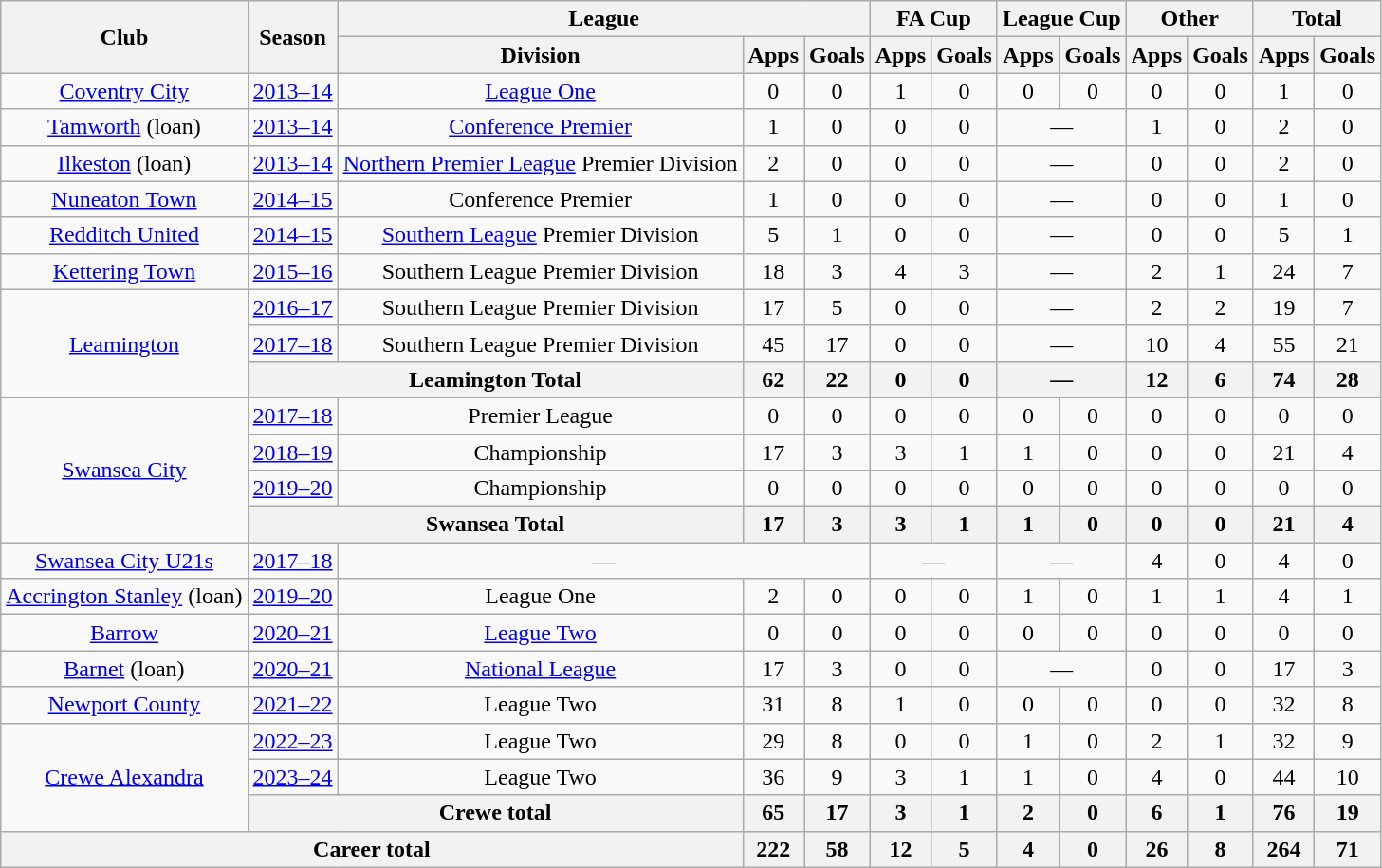<table class="wikitable" style="text-align:center">
<tr>
<th rowspan="2">Club</th>
<th rowspan="2">Season</th>
<th colspan="3">League</th>
<th colspan="2">FA Cup</th>
<th colspan="2">League Cup</th>
<th colspan="2">Other</th>
<th colspan="2">Total</th>
</tr>
<tr>
<th>Division</th>
<th>Apps</th>
<th>Goals</th>
<th>Apps</th>
<th>Goals</th>
<th>Apps</th>
<th>Goals</th>
<th>Apps</th>
<th>Goals</th>
<th>Apps</th>
<th>Goals</th>
</tr>
<tr>
<td><a href='#'>Coventry City</a></td>
<td><a href='#'>2013–14</a></td>
<td><a href='#'>League One</a></td>
<td>0</td>
<td>0</td>
<td>1</td>
<td>0</td>
<td>0</td>
<td>0</td>
<td>0</td>
<td>0</td>
<td>1</td>
<td>0</td>
</tr>
<tr>
<td><a href='#'>Tamworth</a> (loan)</td>
<td><a href='#'>2013–14</a></td>
<td><a href='#'>Conference Premier</a></td>
<td>1</td>
<td>0</td>
<td>0</td>
<td>0</td>
<td colspan="2">—</td>
<td>1</td>
<td>0</td>
<td>2</td>
<td>0</td>
</tr>
<tr>
<td><a href='#'>Ilkeston</a> (loan)</td>
<td><a href='#'>2013–14</a></td>
<td><a href='#'>Northern Premier League</a> Premier Division</td>
<td>2</td>
<td>0</td>
<td>0</td>
<td>0</td>
<td colspan="2">—</td>
<td>0</td>
<td>0</td>
<td>2</td>
<td>0</td>
</tr>
<tr>
<td><a href='#'>Nuneaton Town</a></td>
<td><a href='#'>2014–15</a></td>
<td>Conference Premier</td>
<td>1</td>
<td>0</td>
<td>0</td>
<td>0</td>
<td colspan="2">—</td>
<td>0</td>
<td>0</td>
<td>1</td>
<td>0</td>
</tr>
<tr>
<td><a href='#'>Redditch United</a></td>
<td><a href='#'>2014–15</a></td>
<td><a href='#'>Southern League</a> Premier Division</td>
<td>5</td>
<td>1</td>
<td>0</td>
<td>0</td>
<td colspan="2">—</td>
<td>0</td>
<td>0</td>
<td>5</td>
<td>1</td>
</tr>
<tr>
<td><a href='#'>Kettering Town</a></td>
<td><a href='#'>2015–16</a></td>
<td>Southern League Premier Division</td>
<td>18</td>
<td>3</td>
<td>4</td>
<td>3</td>
<td colspan="2">—</td>
<td>2</td>
<td>1</td>
<td>24</td>
<td>7</td>
</tr>
<tr>
<td rowspan="3"><a href='#'>Leamington</a></td>
<td><a href='#'>2016–17</a></td>
<td>Southern League Premier Division</td>
<td>17</td>
<td>5</td>
<td>0</td>
<td>0</td>
<td colspan="2">—</td>
<td>2</td>
<td>2</td>
<td>19</td>
<td>7</td>
</tr>
<tr>
<td><a href='#'>2017–18</a></td>
<td>Southern League Premier Division</td>
<td>45</td>
<td>17</td>
<td>0</td>
<td>0</td>
<td colspan="2">—</td>
<td>10</td>
<td>4</td>
<td>55</td>
<td>21</td>
</tr>
<tr>
<th colspan="2">Leamington Total</th>
<th>62</th>
<th>22</th>
<th>0</th>
<th>0</th>
<th colspan="2">—</th>
<th>12</th>
<th>6</th>
<th>74</th>
<th>28</th>
</tr>
<tr>
<td rowspan="4"><a href='#'>Swansea City</a></td>
<td><a href='#'>2017–18</a></td>
<td>Premier League</td>
<td>0</td>
<td>0</td>
<td>0</td>
<td>0</td>
<td>0</td>
<td>0</td>
<td>0</td>
<td>0</td>
<td>0</td>
<td>0</td>
</tr>
<tr>
<td><a href='#'>2018–19</a></td>
<td>Championship</td>
<td>17</td>
<td>3</td>
<td>3</td>
<td>1</td>
<td>1</td>
<td>0</td>
<td>0</td>
<td>0</td>
<td>21</td>
<td>4</td>
</tr>
<tr>
<td><a href='#'>2019–20</a></td>
<td>Championship</td>
<td>0</td>
<td>0</td>
<td>0</td>
<td>0</td>
<td>0</td>
<td>0</td>
<td>0</td>
<td>0</td>
<td>0</td>
<td>0</td>
</tr>
<tr>
<th colspan="2">Swansea Total</th>
<th>17</th>
<th>3</th>
<th>3</th>
<th>1</th>
<th>1</th>
<th>0</th>
<th>0</th>
<th>0</th>
<th>21</th>
<th>4</th>
</tr>
<tr>
<td><a href='#'>Swansea City U21s</a></td>
<td><a href='#'>2017–18</a></td>
<td colspan="3">—</td>
<td colspan="2">—</td>
<td colspan="2">—</td>
<td>4</td>
<td>0</td>
<td>4</td>
<td>0</td>
</tr>
<tr>
<td><a href='#'>Accrington Stanley</a> (loan)</td>
<td><a href='#'>2019–20</a></td>
<td>League One</td>
<td>2</td>
<td>0</td>
<td>0</td>
<td>0</td>
<td>1</td>
<td>0</td>
<td>1</td>
<td>1</td>
<td>4</td>
<td>1</td>
</tr>
<tr>
<td><a href='#'>Barrow</a></td>
<td><a href='#'>2020–21</a></td>
<td><a href='#'>League Two</a></td>
<td>0</td>
<td>0</td>
<td>0</td>
<td>0</td>
<td>0</td>
<td>0</td>
<td>0</td>
<td>0</td>
<td>0</td>
<td>0</td>
</tr>
<tr>
<td><a href='#'>Barnet</a> (loan)</td>
<td><a href='#'>2020–21</a></td>
<td><a href='#'>National League</a></td>
<td>17</td>
<td>3</td>
<td>0</td>
<td>0</td>
<td colspan="2">—</td>
<td>0</td>
<td>0</td>
<td>17</td>
<td>3</td>
</tr>
<tr>
<td><a href='#'>Newport County</a></td>
<td><a href='#'>2021–22</a></td>
<td>League Two</td>
<td>31</td>
<td>8</td>
<td>1</td>
<td>0</td>
<td>0</td>
<td>0</td>
<td>0</td>
<td>0</td>
<td>32</td>
<td>8</td>
</tr>
<tr>
<td rowspan="3"><a href='#'>Crewe Alexandra</a></td>
<td><a href='#'>2022–23</a></td>
<td>League Two</td>
<td>29</td>
<td>8</td>
<td>0</td>
<td>0</td>
<td>1</td>
<td>0</td>
<td>2</td>
<td>1</td>
<td>32</td>
<td>9</td>
</tr>
<tr>
<td><a href='#'>2023–24</a></td>
<td>League Two</td>
<td>36</td>
<td>9</td>
<td>3</td>
<td>1</td>
<td>1</td>
<td>0</td>
<td>4</td>
<td>0</td>
<td>44</td>
<td>10</td>
</tr>
<tr>
<th colspan=2>Crewe total</th>
<th>65</th>
<th>17</th>
<th>3</th>
<th>1</th>
<th>2</th>
<th>0</th>
<th>6</th>
<th>1</th>
<th>76</th>
<th>19</th>
</tr>
<tr>
<th colspan="3">Career total</th>
<th>222</th>
<th>58</th>
<th>12</th>
<th>5</th>
<th>4</th>
<th>0</th>
<th>26</th>
<th>8</th>
<th>264</th>
<th>71</th>
</tr>
</table>
